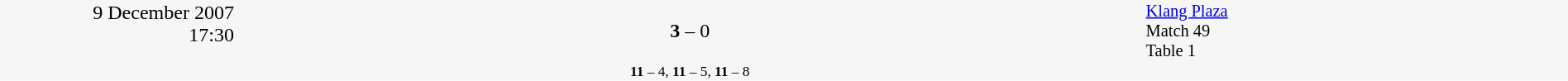<table style="width:100%; background:#f6f6f6;" cellspacing="0">
<tr>
<td rowspan="2" width="15%" style="text-align:right; vertical-align:top;">9 December 2007<br>17:30<br></td>
<td width="25%" style="text-align:right"><strong></strong></td>
<td width="8%" style="text-align:center"><strong>3</strong> – 0</td>
<td width="25%"></td>
<td width="27%" style="font-size:85%; vertical-align:top;"><a href='#'>Klang Plaza</a><br>Match 49<br>Table 1</td>
</tr>
<tr width="58%" style="font-size:85%;vertical-align:top;"|>
<td colspan="3" style="font-size:85%; text-align:center; vertical-align:top;"><strong>11</strong> – 4, <strong>11</strong> – 5, <strong>11</strong> – 8</td>
</tr>
</table>
